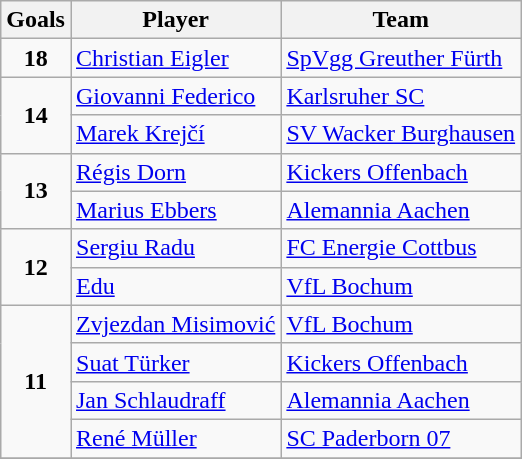<table class="wikitable">
<tr>
<th>Goals</th>
<th>Player</th>
<th>Team</th>
</tr>
<tr>
<td rowspan="1" align=center><strong>18</strong></td>
<td> <a href='#'>Christian Eigler</a></td>
<td><a href='#'>SpVgg Greuther Fürth</a></td>
</tr>
<tr>
<td rowspan="2" align=center><strong>14</strong></td>
<td> <a href='#'>Giovanni Federico</a></td>
<td><a href='#'>Karlsruher SC</a></td>
</tr>
<tr>
<td> <a href='#'>Marek Krejčí</a></td>
<td><a href='#'>SV Wacker Burghausen</a></td>
</tr>
<tr>
<td rowspan="2" align=center><strong>13</strong></td>
<td> <a href='#'>Régis Dorn</a></td>
<td><a href='#'>Kickers Offenbach</a></td>
</tr>
<tr>
<td> <a href='#'>Marius Ebbers</a></td>
<td><a href='#'>Alemannia Aachen</a></td>
</tr>
<tr>
<td rowspan="2" align=center><strong>12</strong></td>
<td> <a href='#'>Sergiu Radu</a></td>
<td><a href='#'>FC Energie Cottbus</a></td>
</tr>
<tr>
<td> <a href='#'>Edu</a></td>
<td><a href='#'>VfL Bochum</a></td>
</tr>
<tr>
<td rowspan="4" align=center><strong>11</strong></td>
<td> <a href='#'>Zvjezdan Misimović</a></td>
<td><a href='#'>VfL Bochum</a></td>
</tr>
<tr>
<td> <a href='#'>Suat Türker</a></td>
<td><a href='#'>Kickers Offenbach</a></td>
</tr>
<tr>
<td> <a href='#'>Jan Schlaudraff</a></td>
<td><a href='#'>Alemannia Aachen</a></td>
</tr>
<tr>
<td> <a href='#'>René Müller</a></td>
<td><a href='#'>SC Paderborn 07</a></td>
</tr>
<tr>
</tr>
</table>
